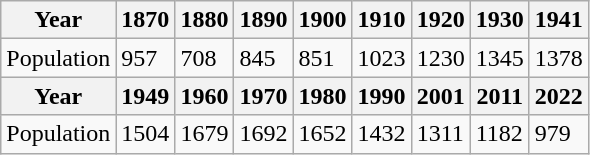<table class="wikitable">
<tr>
<th>Year</th>
<th>1870</th>
<th>1880</th>
<th>1890</th>
<th>1900</th>
<th>1910</th>
<th>1920</th>
<th>1930</th>
<th>1941</th>
</tr>
<tr>
<td>Population</td>
<td>957</td>
<td>708</td>
<td>845</td>
<td>851</td>
<td>1023</td>
<td>1230</td>
<td>1345</td>
<td>1378</td>
</tr>
<tr>
<th>Year</th>
<th>1949</th>
<th>1960</th>
<th>1970</th>
<th>1980</th>
<th>1990</th>
<th>2001</th>
<th>2011</th>
<th>2022</th>
</tr>
<tr>
<td>Population</td>
<td>1504</td>
<td>1679</td>
<td>1692</td>
<td>1652</td>
<td>1432</td>
<td>1311</td>
<td>1182</td>
<td>979</td>
</tr>
</table>
